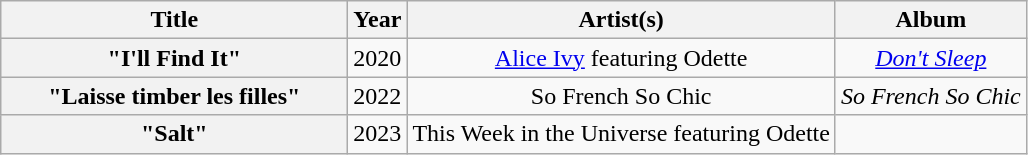<table class="wikitable plainrowheaders" style="text-align:center;">
<tr>
<th scope="col" style="width:14em;">Title</th>
<th scope="col">Year</th>
<th scope="col">Artist(s)</th>
<th scope="col">Album</th>
</tr>
<tr>
<th scope="row">"I'll Find It"</th>
<td>2020</td>
<td><a href='#'>Alice Ivy</a> featuring Odette</td>
<td><em><a href='#'>Don't Sleep</a></em></td>
</tr>
<tr>
<th scope="row">"Laisse timber les filles"</th>
<td>2022</td>
<td>So French So Chic</td>
<td><em>So French So Chic</em></td>
</tr>
<tr>
<th scope="row">"Salt"</th>
<td>2023</td>
<td>This Week in the Universe featuring Odette</td>
<td></td>
</tr>
</table>
